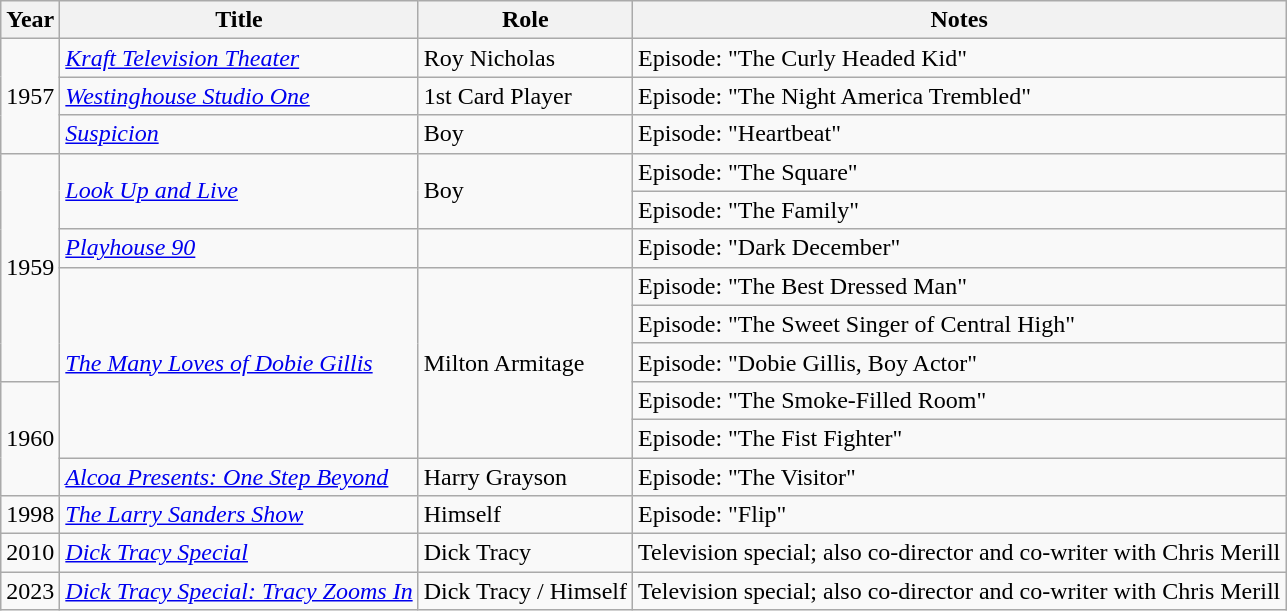<table class="wikitable sortable">
<tr>
<th>Year</th>
<th>Title</th>
<th>Role</th>
<th class="unsortable">Notes</th>
</tr>
<tr>
<td rowspan=3>1957</td>
<td><em><a href='#'>Kraft Television Theater</a></em></td>
<td>Roy Nicholas</td>
<td>Episode: "The Curly Headed Kid"</td>
</tr>
<tr>
<td><em><a href='#'>Westinghouse Studio One</a></em></td>
<td>1st Card Player</td>
<td>Episode: "The Night America Trembled"</td>
</tr>
<tr>
<td><em><a href='#'>Suspicion</a></em></td>
<td>Boy</td>
<td>Episode: "Heartbeat"</td>
</tr>
<tr>
<td rowspan=6>1959</td>
<td rowspan=2><em><a href='#'>Look Up and Live</a></em></td>
<td rowspan=2>Boy</td>
<td>Episode: "The Square"</td>
</tr>
<tr>
<td>Episode: "The Family"</td>
</tr>
<tr>
<td><em><a href='#'>Playhouse 90</a></em></td>
<td></td>
<td>Episode: "Dark December"</td>
</tr>
<tr>
<td rowspan=5><em><a href='#'>The Many Loves of Dobie Gillis</a></em></td>
<td rowspan=5>Milton Armitage</td>
<td>Episode: "The Best Dressed Man"</td>
</tr>
<tr>
<td>Episode: "The Sweet Singer of Central High"</td>
</tr>
<tr>
<td>Episode: "Dobie Gillis, Boy Actor"</td>
</tr>
<tr>
<td rowspan=3>1960</td>
<td>Episode: "The Smoke-Filled Room"</td>
</tr>
<tr>
<td>Episode: "The Fist Fighter"</td>
</tr>
<tr>
<td><em><a href='#'>Alcoa Presents: One Step Beyond</a></em></td>
<td>Harry Grayson</td>
<td>Episode: "The Visitor"</td>
</tr>
<tr>
<td>1998</td>
<td><em><a href='#'>The Larry Sanders Show</a></em></td>
<td>Himself</td>
<td>Episode: "Flip"</td>
</tr>
<tr>
<td>2010</td>
<td><em><a href='#'>Dick Tracy Special</a></em></td>
<td>Dick Tracy</td>
<td>Television special; also co-director and co-writer with Chris Merill</td>
</tr>
<tr>
<td>2023</td>
<td><em><a href='#'>Dick Tracy Special: Tracy Zooms In</a></em></td>
<td>Dick Tracy / Himself</td>
<td>Television special; also co-director and co-writer with Chris Merill</td>
</tr>
</table>
